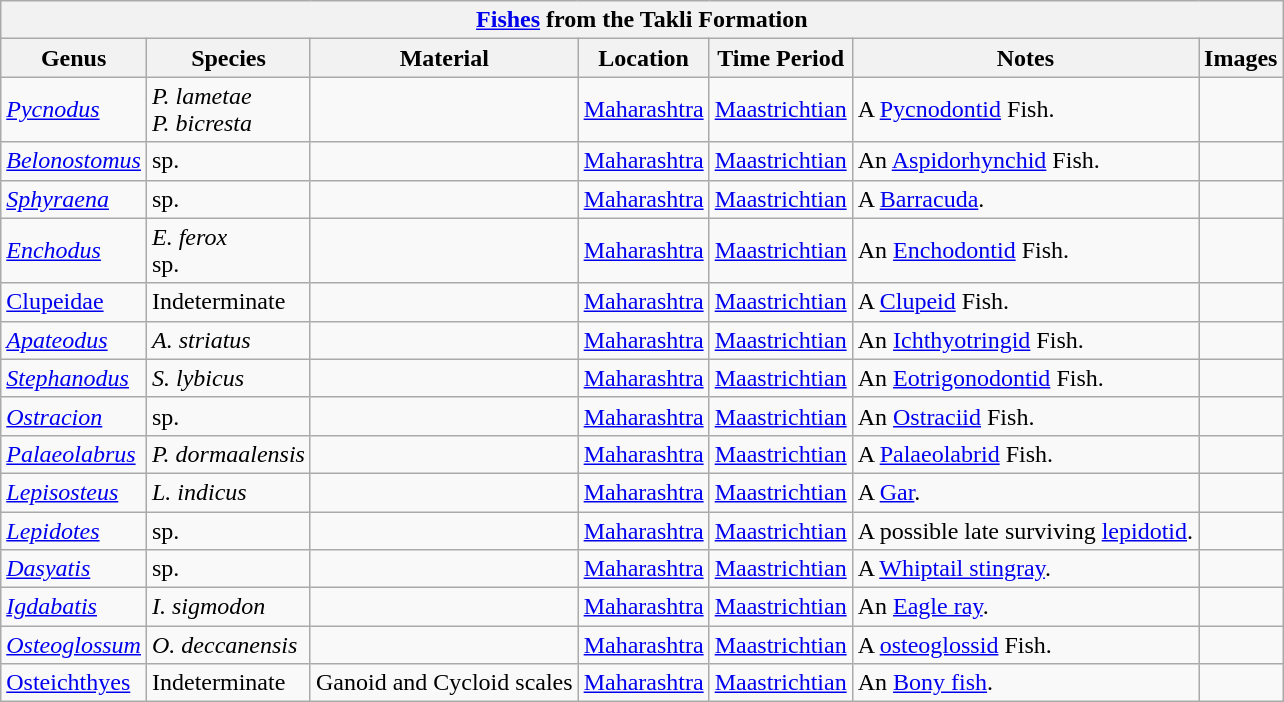<table class="wikitable" align="center">
<tr>
<th colspan="7" align="center"><strong><a href='#'>Fishes</a> from the Takli Formation</strong></th>
</tr>
<tr>
<th>Genus</th>
<th>Species</th>
<th>Material</th>
<th>Location</th>
<th>Time Period</th>
<th>Notes</th>
<th>Images</th>
</tr>
<tr>
<td><em><a href='#'>Pycnodus</a></em></td>
<td><em>P. lametae</em><br><em>P. bicresta</em></td>
<td></td>
<td><a href='#'>Maharashtra</a></td>
<td><a href='#'>Maastrichtian</a></td>
<td>A <a href='#'>Pycnodontid</a> Fish.</td>
<td></td>
</tr>
<tr>
<td><em><a href='#'>Belonostomus</a></em></td>
<td>sp.</td>
<td></td>
<td><a href='#'>Maharashtra</a></td>
<td><a href='#'>Maastrichtian</a></td>
<td>An <a href='#'>Aspidorhynchid</a> Fish.</td>
<td></td>
</tr>
<tr>
<td><em><a href='#'>Sphyraena</a></em></td>
<td>sp.</td>
<td></td>
<td><a href='#'>Maharashtra</a></td>
<td><a href='#'>Maastrichtian</a></td>
<td>A <a href='#'>Barracuda</a>.</td>
<td></td>
</tr>
<tr>
<td><em><a href='#'>Enchodus</a></em></td>
<td><em>E. ferox</em><br>sp.</td>
<td></td>
<td><a href='#'>Maharashtra</a></td>
<td><a href='#'>Maastrichtian</a></td>
<td>An <a href='#'>Enchodontid</a> Fish.</td>
<td></td>
</tr>
<tr>
<td><a href='#'>Clupeidae</a></td>
<td>Indeterminate</td>
<td></td>
<td><a href='#'>Maharashtra</a></td>
<td><a href='#'>Maastrichtian</a></td>
<td>A <a href='#'>Clupeid</a> Fish.</td>
<td></td>
</tr>
<tr>
<td><em><a href='#'>Apateodus</a></em></td>
<td><em>A. striatus</em></td>
<td></td>
<td><a href='#'>Maharashtra</a></td>
<td><a href='#'>Maastrichtian</a></td>
<td>An <a href='#'>Ichthyotringid</a> Fish.</td>
<td></td>
</tr>
<tr>
<td><em><a href='#'>Stephanodus</a></em></td>
<td><em>S. lybicus</em></td>
<td></td>
<td><a href='#'>Maharashtra</a></td>
<td><a href='#'>Maastrichtian</a></td>
<td>An <a href='#'>Eotrigonodontid</a> Fish.</td>
<td></td>
</tr>
<tr>
<td><em><a href='#'>Ostracion</a></em></td>
<td>sp.</td>
<td></td>
<td><a href='#'>Maharashtra</a></td>
<td><a href='#'>Maastrichtian</a></td>
<td>An <a href='#'>Ostraciid</a> Fish.</td>
<td></td>
</tr>
<tr>
<td><em><a href='#'>Palaeolabrus</a></em></td>
<td><em>P. dormaalensis</em></td>
<td></td>
<td><a href='#'>Maharashtra</a></td>
<td><a href='#'>Maastrichtian</a></td>
<td>A <a href='#'>Palaeolabrid</a> Fish.</td>
<td></td>
</tr>
<tr>
<td><em><a href='#'>Lepisosteus</a></em></td>
<td><em>L. indicus</em></td>
<td></td>
<td><a href='#'>Maharashtra</a></td>
<td><a href='#'>Maastrichtian</a></td>
<td>A <a href='#'>Gar</a>.</td>
<td></td>
</tr>
<tr>
<td><em><a href='#'>Lepidotes</a></em></td>
<td>sp.</td>
<td></td>
<td><a href='#'>Maharashtra</a></td>
<td><a href='#'>Maastrichtian</a></td>
<td>A possible late surviving <a href='#'>lepidotid</a>.</td>
<td></td>
</tr>
<tr>
<td><em><a href='#'>Dasyatis</a></em></td>
<td>sp.</td>
<td></td>
<td><a href='#'>Maharashtra</a></td>
<td><a href='#'>Maastrichtian</a></td>
<td>A <a href='#'>Whiptail stingray</a>.</td>
<td></td>
</tr>
<tr>
<td><em><a href='#'>Igdabatis</a></em></td>
<td><em>I. sigmodon</em></td>
<td></td>
<td><a href='#'>Maharashtra</a></td>
<td><a href='#'>Maastrichtian</a></td>
<td>An <a href='#'>Eagle ray</a>.</td>
<td></td>
</tr>
<tr>
<td><em><a href='#'>Osteoglossum</a></em></td>
<td><em>O. deccanensis</em></td>
<td></td>
<td><a href='#'>Maharashtra</a></td>
<td><a href='#'>Maastrichtian</a></td>
<td>A <a href='#'>osteoglossid</a> Fish.</td>
<td></td>
</tr>
<tr>
<td><a href='#'>Osteichthyes</a></td>
<td>Indeterminate</td>
<td>Ganoid and Cycloid scales</td>
<td><a href='#'>Maharashtra</a></td>
<td><a href='#'>Maastrichtian</a></td>
<td>An <a href='#'>Bony fish</a>.</td>
<td></td>
</tr>
</table>
